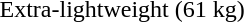<table>
<tr>
<td rowspan=2>Extra-lightweight (61 kg)<br></td>
<td rowspan=2></td>
<td rowspan=2></td>
<td></td>
</tr>
<tr>
<td></td>
</tr>
</table>
